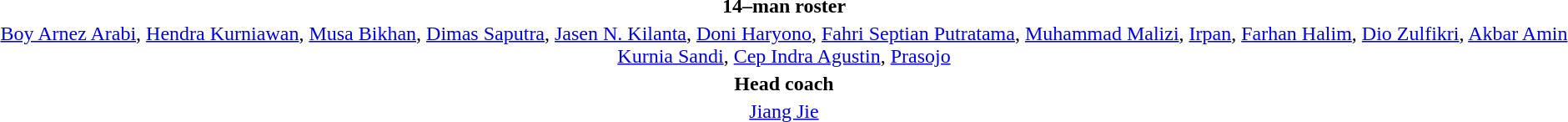<table style="text-align:center; margin-top:2em; margin-left:auto; margin-right:auto">
<tr>
<td><strong>14–man roster</strong></td>
</tr>
<tr>
<td><a href='#'>Boy Arnez Arabi</a>, <a href='#'>Hendra Kurniawan</a>, <a href='#'>Musa Bikhan</a>, <a href='#'>Dimas Saputra</a>, <a href='#'>Jasen N. Kilanta</a>, <a href='#'>Doni Haryono</a>, <a href='#'>Fahri Septian Putratama</a>, <a href='#'>Muhammad Malizi</a>, <a href='#'>Irpan</a>, <a href='#'>Farhan Halim</a>, <a href='#'>Dio Zulfikri</a>, <a href='#'>Akbar Amin Kurnia Sandi</a>, <a href='#'>Cep Indra Agustin</a>, <a href='#'>Prasojo</a></td>
</tr>
<tr>
<td><strong>Head coach</strong></td>
</tr>
<tr>
<td> <a href='#'>Jiang Jie</a></td>
</tr>
</table>
